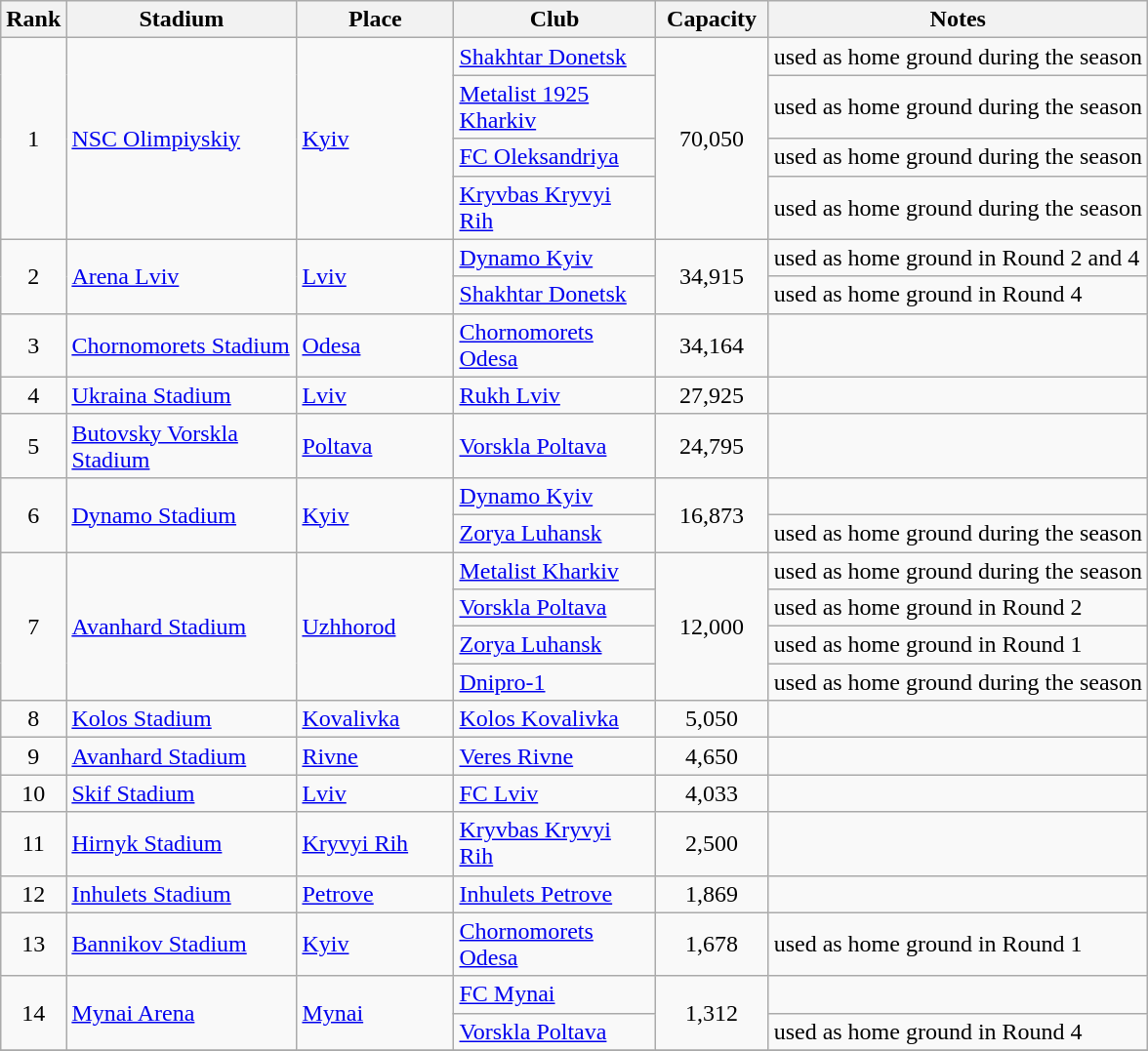<table class="wikitable sortable" style="text-align:left;">
<tr>
<th width=18>Rank</th>
<th width=150>Stadium</th>
<th width=100>Place</th>
<th width=130>Club</th>
<th width=70>Capacity</th>
<th class="unsortable">Notes</th>
</tr>
<tr>
<td align=center rowspan=4>1</td>
<td rowspan=4><a href='#'>NSC Olimpiyskiy</a></td>
<td rowspan=4><a href='#'>Kyiv</a></td>
<td><a href='#'>Shakhtar Donetsk</a></td>
<td align=center rowspan=4>70,050</td>
<td>used as home ground during the season</td>
</tr>
<tr>
<td><a href='#'>Metalist 1925 Kharkiv</a></td>
<td>used as home ground during the season</td>
</tr>
<tr>
<td><a href='#'>FC Oleksandriya</a></td>
<td>used as home ground during the season</td>
</tr>
<tr>
<td><a href='#'>Kryvbas Kryvyi Rih</a></td>
<td>used as home ground during the season</td>
</tr>
<tr>
<td align=center rowspan=2>2</td>
<td rowspan=2><a href='#'>Arena Lviv</a></td>
<td rowspan=2><a href='#'>Lviv</a></td>
<td><a href='#'>Dynamo Kyiv</a></td>
<td align=center rowspan=2>34,915</td>
<td>used as home ground in Round 2 and 4</td>
</tr>
<tr>
<td><a href='#'>Shakhtar Donetsk</a></td>
<td>used as home ground in Round 4</td>
</tr>
<tr>
<td align=center rowspan=1>3</td>
<td rowspan=1><a href='#'>Chornomorets Stadium</a></td>
<td rowspan=1><a href='#'>Odesa</a></td>
<td><a href='#'>Chornomorets Odesa</a></td>
<td align=center rowspan=1>34,164</td>
<td></td>
</tr>
<tr>
<td align=center>4</td>
<td align=left><a href='#'>Ukraina Stadium</a></td>
<td><a href='#'>Lviv</a></td>
<td><a href='#'>Rukh Lviv</a></td>
<td align=center>27,925</td>
<td></td>
</tr>
<tr>
<td align=center rowspan=1>5</td>
<td rowspan=1><a href='#'>Butovsky Vorskla Stadium</a></td>
<td rowspan=1><a href='#'>Poltava</a></td>
<td><a href='#'>Vorskla Poltava</a></td>
<td align=center rowspan=1>24,795</td>
<td></td>
</tr>
<tr>
<td align=center rowspan=2>6</td>
<td rowspan=2><a href='#'>Dynamo Stadium</a></td>
<td rowspan=2><a href='#'>Kyiv</a></td>
<td><a href='#'>Dynamo Kyiv</a></td>
<td align=center rowspan=2>16,873</td>
<td></td>
</tr>
<tr>
<td><a href='#'>Zorya Luhansk</a></td>
<td>used as home ground during the season</td>
</tr>
<tr>
<td align=center rowspan=4>7</td>
<td rowspan=4><a href='#'>Avanhard Stadium</a></td>
<td rowspan=4><a href='#'>Uzhhorod</a></td>
<td><a href='#'>Metalist Kharkiv</a></td>
<td align=center rowspan=4>12,000</td>
<td>used as home ground during the season</td>
</tr>
<tr>
<td><a href='#'>Vorskla Poltava</a></td>
<td>used as home ground in Round 2</td>
</tr>
<tr>
<td><a href='#'>Zorya Luhansk</a></td>
<td>used as home ground in Round 1</td>
</tr>
<tr>
<td><a href='#'>Dnipro-1</a></td>
<td>used as home ground during the season</td>
</tr>
<tr>
<td align=center>8</td>
<td><a href='#'>Kolos Stadium</a></td>
<td><a href='#'>Kovalivka</a></td>
<td><a href='#'>Kolos Kovalivka</a></td>
<td align=center>5,050</td>
<td></td>
</tr>
<tr>
<td align=center rowspan=1>9</td>
<td rowspan=1><a href='#'>Avanhard Stadium</a></td>
<td rowspan=1><a href='#'>Rivne</a></td>
<td><a href='#'>Veres Rivne</a></td>
<td align=center rowspan=1>4,650</td>
<td></td>
</tr>
<tr>
<td align=center rowspan=1>10</td>
<td rowspan=1><a href='#'>Skif Stadium</a></td>
<td rowspan=1><a href='#'>Lviv</a></td>
<td><a href='#'>FC Lviv</a></td>
<td align=center rowspan=1>4,033</td>
<td></td>
</tr>
<tr>
<td align=center rowspan=1>11</td>
<td rowspan=1><a href='#'>Hirnyk Stadium</a></td>
<td rowspan=1><a href='#'>Kryvyi Rih</a></td>
<td><a href='#'>Kryvbas Kryvyi Rih</a></td>
<td align=center rowspan=1>2,500</td>
<td></td>
</tr>
<tr>
<td align=center rowspan=1>12</td>
<td rowspan=1><a href='#'>Inhulets Stadium</a></td>
<td rowspan=1><a href='#'>Petrove</a></td>
<td><a href='#'>Inhulets Petrove</a></td>
<td align=center rowspan=1>1,869</td>
<td></td>
</tr>
<tr>
<td align=center rowspan=1>13</td>
<td rowspan=1><a href='#'>Bannikov Stadium</a></td>
<td rowspan=1><a href='#'>Kyiv</a></td>
<td><a href='#'>Chornomorets Odesa</a></td>
<td align=center rowspan=1>1,678</td>
<td>used as home ground in Round 1</td>
</tr>
<tr>
<td align=center rowspan=2>14</td>
<td rowspan=2><a href='#'>Mynai Arena</a></td>
<td rowspan=2><a href='#'>Mynai</a></td>
<td><a href='#'>FC Mynai</a></td>
<td align=center rowspan=2>1,312</td>
<td></td>
</tr>
<tr>
<td><a href='#'>Vorskla Poltava</a></td>
<td>used as home ground in Round 4</td>
</tr>
<tr>
</tr>
</table>
